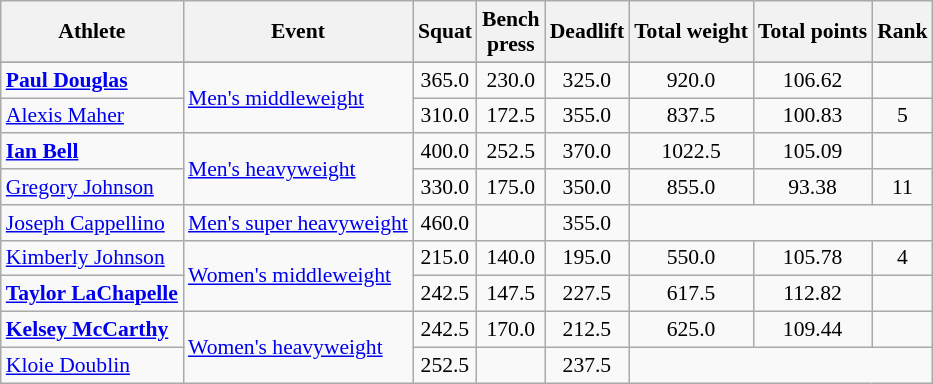<table class="wikitable" style="font-size:90%">
<tr>
<th>Athlete</th>
<th>Event</th>
<th>Squat</th>
<th>Bench<br>press</th>
<th>Deadlift</th>
<th>Total weight</th>
<th>Total points</th>
<th>Rank</th>
</tr>
<tr style="font-size:95%">
</tr>
<tr align=center>
<td align=left><strong><a href='#'>Paul Douglas</a></strong></td>
<td align=left rowspan=2><a href='#'>Men's middleweight</a></td>
<td>365.0</td>
<td>230.0</td>
<td>325.0</td>
<td>920.0</td>
<td>106.62</td>
<td></td>
</tr>
<tr align=center>
<td align=left><a href='#'>Alexis Maher</a></td>
<td>310.0</td>
<td>172.5</td>
<td>355.0</td>
<td>837.5</td>
<td>100.83</td>
<td>5</td>
</tr>
<tr align=center>
<td align=left><strong><a href='#'>Ian Bell</a></strong></td>
<td align=left rowspan=2><a href='#'>Men's heavyweight</a></td>
<td>400.0</td>
<td>252.5</td>
<td>370.0</td>
<td>1022.5</td>
<td>105.09</td>
<td></td>
</tr>
<tr align=center>
<td align=left><a href='#'>Gregory Johnson</a></td>
<td>330.0</td>
<td>175.0</td>
<td>350.0</td>
<td>855.0</td>
<td>93.38</td>
<td>11</td>
</tr>
<tr align=center>
<td align=left><a href='#'>Joseph Cappellino</a></td>
<td align=left><a href='#'>Men's super heavyweight</a></td>
<td>460.0</td>
<td></td>
<td>355.0</td>
<td colspan=3></td>
</tr>
<tr align=center>
<td align=left><a href='#'>Kimberly Johnson</a></td>
<td align=left rowspan=2><a href='#'>Women's middleweight</a></td>
<td>215.0</td>
<td>140.0</td>
<td>195.0</td>
<td>550.0</td>
<td>105.78</td>
<td>4</td>
</tr>
<tr align=center>
<td align=left><strong><a href='#'>Taylor LaChapelle</a></strong></td>
<td>242.5</td>
<td>147.5</td>
<td>227.5</td>
<td>617.5</td>
<td>112.82</td>
<td></td>
</tr>
<tr align=center>
<td align=left><strong><a href='#'>Kelsey McCarthy</a></strong></td>
<td align=left rowspan=2><a href='#'>Women's heavyweight</a></td>
<td>242.5</td>
<td>170.0</td>
<td>212.5</td>
<td>625.0</td>
<td>109.44</td>
<td></td>
</tr>
<tr align=center>
<td align=left><a href='#'>Kloie Doublin</a></td>
<td>252.5</td>
<td></td>
<td>237.5</td>
<td colspan=3></td>
</tr>
</table>
